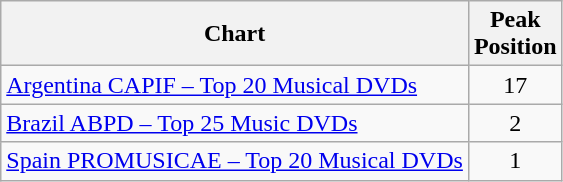<table class="wikitable sortable">
<tr>
<th>Chart</th>
<th>Peak<br>Position</th>
</tr>
<tr>
<td><a href='#'>Argentina CAPIF – Top 20 Musical DVDs</a></td>
<td align="center">17</td>
</tr>
<tr>
<td><a href='#'>Brazil ABPD – Top 25 Music DVDs</a></td>
<td align="center">2</td>
</tr>
<tr>
<td><a href='#'>Spain PROMUSICAE – Top 20 Musical DVDs</a></td>
<td align="center">1</td>
</tr>
</table>
